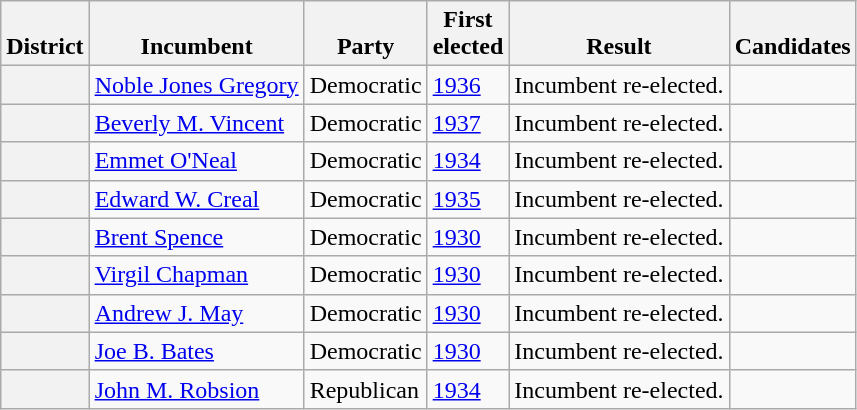<table class=wikitable>
<tr valign=bottom>
<th>District</th>
<th>Incumbent</th>
<th>Party</th>
<th>First<br>elected</th>
<th>Result</th>
<th>Candidates</th>
</tr>
<tr>
<th></th>
<td><a href='#'>Noble Jones Gregory</a></td>
<td>Democratic</td>
<td><a href='#'>1936</a></td>
<td>Incumbent re-elected.</td>
<td nowrap></td>
</tr>
<tr>
<th></th>
<td><a href='#'>Beverly M. Vincent</a></td>
<td>Democratic</td>
<td><a href='#'>1937 </a></td>
<td>Incumbent re-elected.</td>
<td nowrap></td>
</tr>
<tr>
<th></th>
<td><a href='#'>Emmet O'Neal</a></td>
<td>Democratic</td>
<td><a href='#'>1934</a></td>
<td>Incumbent re-elected.</td>
<td nowrap></td>
</tr>
<tr>
<th></th>
<td><a href='#'>Edward W. Creal</a></td>
<td>Democratic</td>
<td><a href='#'>1935 </a></td>
<td>Incumbent re-elected.</td>
<td nowrap></td>
</tr>
<tr>
<th></th>
<td><a href='#'>Brent Spence</a></td>
<td>Democratic</td>
<td><a href='#'>1930</a></td>
<td>Incumbent re-elected.</td>
<td nowrap></td>
</tr>
<tr>
<th></th>
<td><a href='#'>Virgil Chapman</a></td>
<td>Democratic</td>
<td><a href='#'>1930</a></td>
<td>Incumbent re-elected.</td>
<td nowrap></td>
</tr>
<tr>
<th></th>
<td><a href='#'>Andrew J. May</a></td>
<td>Democratic</td>
<td><a href='#'>1930</a></td>
<td>Incumbent re-elected.</td>
<td nowrap></td>
</tr>
<tr>
<th></th>
<td><a href='#'>Joe B. Bates</a></td>
<td>Democratic</td>
<td><a href='#'>1930</a></td>
<td>Incumbent re-elected.</td>
<td nowrap></td>
</tr>
<tr>
<th></th>
<td><a href='#'>John M. Robsion</a></td>
<td>Republican</td>
<td><a href='#'>1934</a></td>
<td>Incumbent re-elected.</td>
<td nowrap></td>
</tr>
</table>
